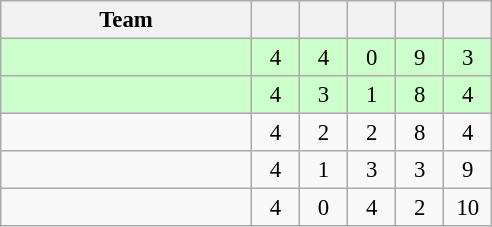<table class="wikitable" style="text-align: center; font-size:95% ">
<tr>
<th width=160>Team</th>
<th width=25></th>
<th width=25></th>
<th width=25></th>
<th width=25></th>
<th width=25></th>
</tr>
<tr bgcolor=ccffcc>
<td align=left></td>
<td>4</td>
<td>4</td>
<td>0</td>
<td>9</td>
<td>3</td>
</tr>
<tr bgcolor=ccffcc>
<td align=left></td>
<td>4</td>
<td>3</td>
<td>1</td>
<td>8</td>
<td>4</td>
</tr>
<tr>
<td align=left></td>
<td>4</td>
<td>2</td>
<td>2</td>
<td>8</td>
<td>4</td>
</tr>
<tr>
<td align=left></td>
<td>4</td>
<td>1</td>
<td>3</td>
<td>3</td>
<td>9</td>
</tr>
<tr>
<td align=left></td>
<td>4</td>
<td>0</td>
<td>4</td>
<td>2</td>
<td>10</td>
</tr>
</table>
